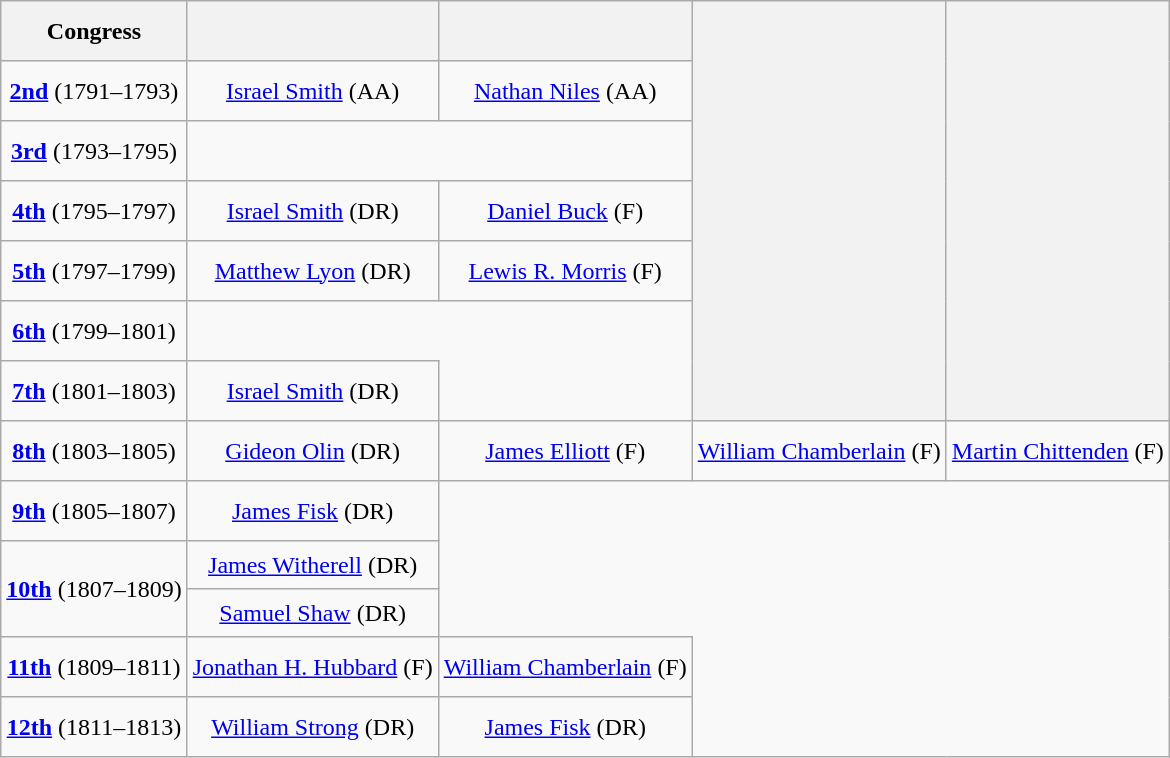<table class=wikitable style="text-align:center">
<tr style="height:2.5em">
<th>Congress</th>
<th></th>
<th></th>
<th rowspan=7 style=vertical-align:bottom></th>
<th rowspan=7 style=vertical-align:bottom></th>
</tr>
<tr style="height:2.5em">
<td><strong><a href='#'>2nd</a></strong> (1791–1793)</td>
<td><a href='#'>Israel Smith</a> (AA)</td>
<td><a href='#'>Nathan Niles</a> (AA)</td>
</tr>
<tr style="height:2.5em">
<td><strong><a href='#'>3rd</a></strong> (1793–1795)</td>
</tr>
<tr style="height:2.5em">
<td><strong><a href='#'>4th</a></strong> (1795–1797)</td>
<td><a href='#'>Israel Smith</a> (DR)</td>
<td><a href='#'>Daniel Buck</a> (F)</td>
</tr>
<tr style="height:2.5em">
<td><strong><a href='#'>5th</a></strong> (1797–1799)</td>
<td><a href='#'>Matthew Lyon</a> (DR)</td>
<td><a href='#'>Lewis R. Morris</a> (F)</td>
</tr>
<tr style="height:2.5em">
<td><strong><a href='#'>6th</a></strong> (1799–1801)</td>
</tr>
<tr style="height:2.5em">
<td><strong><a href='#'>7th</a></strong> (1801–1803)</td>
<td><a href='#'>Israel Smith</a> (DR)</td>
</tr>
<tr style="height:2.5em">
<td><strong><a href='#'>8th</a></strong> (1803–1805)</td>
<td><a href='#'>Gideon Olin</a> (DR)</td>
<td><a href='#'>James Elliott</a> (F)</td>
<td><a href='#'>William Chamberlain</a> (F)</td>
<td><a href='#'>Martin Chittenden</a> (F)</td>
</tr>
<tr style="height:2.5em">
<td><strong><a href='#'>9th</a></strong> (1805–1807)</td>
<td><a href='#'>James Fisk</a> (DR)</td>
</tr>
<tr style="height:2em">
<td rowspan=2><strong><a href='#'>10th</a></strong> (1807–1809)</td>
<td><a href='#'>James Witherell</a> (DR)</td>
</tr>
<tr style="height:2em">
<td><a href='#'>Samuel Shaw</a> (DR)</td>
</tr>
<tr style="height:2.5em">
<td><strong><a href='#'>11th</a></strong> (1809–1811)</td>
<td><a href='#'>Jonathan H. Hubbard</a> (F)</td>
<td><a href='#'>William Chamberlain</a> (F)</td>
</tr>
<tr style="height:2.5em">
<td><strong><a href='#'>12th</a></strong> (1811–1813)</td>
<td><a href='#'>William Strong</a> (DR)</td>
<td><a href='#'>James Fisk</a> (DR)</td>
</tr>
</table>
